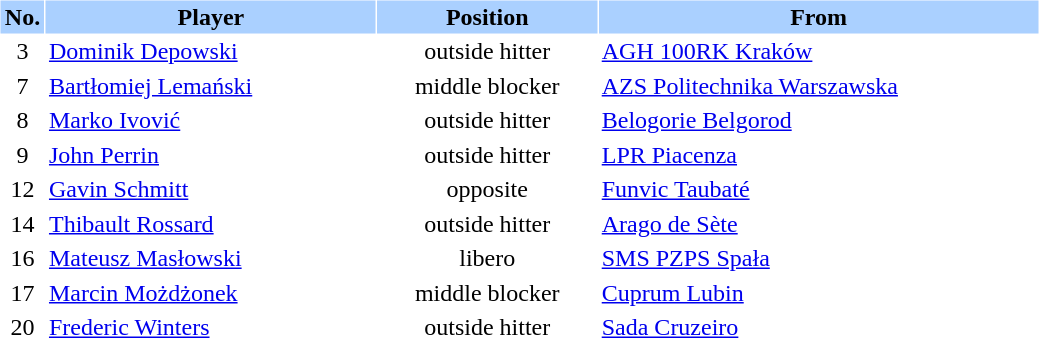<table border="0" cellspacing="1" cellpadding="2">
<tr bgcolor=#AAD0FF>
<th width=4%>No.</th>
<th width=30%>Player</th>
<th width=20%>Position</th>
<th width=40%>From</th>
</tr>
<tr>
<td align=center>3</td>
<td> <a href='#'>Dominik Depowski</a></td>
<td align=center>outside hitter</td>
<td><a href='#'>AGH 100RK Kraków</a></td>
</tr>
<tr>
<td align=center>7</td>
<td> <a href='#'>Bartłomiej Lemański</a></td>
<td align=center>middle blocker</td>
<td><a href='#'>AZS Politechnika Warszawska</a></td>
</tr>
<tr>
<td align=center>8</td>
<td> <a href='#'>Marko Ivović</a></td>
<td align=center>outside hitter</td>
<td><a href='#'>Belogorie Belgorod</a></td>
</tr>
<tr>
<td align=center>9</td>
<td> <a href='#'>John Perrin</a></td>
<td align=center>outside hitter</td>
<td><a href='#'>LPR Piacenza</a></td>
</tr>
<tr>
<td align=center>12</td>
<td> <a href='#'>Gavin Schmitt</a></td>
<td align=center>opposite</td>
<td><a href='#'>Funvic Taubaté</a></td>
</tr>
<tr>
<td align=center>14</td>
<td> <a href='#'>Thibault Rossard</a></td>
<td align=center>outside hitter</td>
<td><a href='#'>Arago de Sète</a></td>
</tr>
<tr>
<td align=center>16</td>
<td> <a href='#'>Mateusz Masłowski</a></td>
<td align=center>libero</td>
<td><a href='#'>SMS PZPS Spała</a></td>
</tr>
<tr>
<td align=center>17</td>
<td> <a href='#'>Marcin Możdżonek</a></td>
<td align=center>middle blocker</td>
<td><a href='#'>Cuprum Lubin</a></td>
</tr>
<tr>
<td align=center>20</td>
<td> <a href='#'>Frederic Winters</a></td>
<td align=center>outside hitter</td>
<td><a href='#'>Sada Cruzeiro</a></td>
</tr>
<tr>
</tr>
</table>
